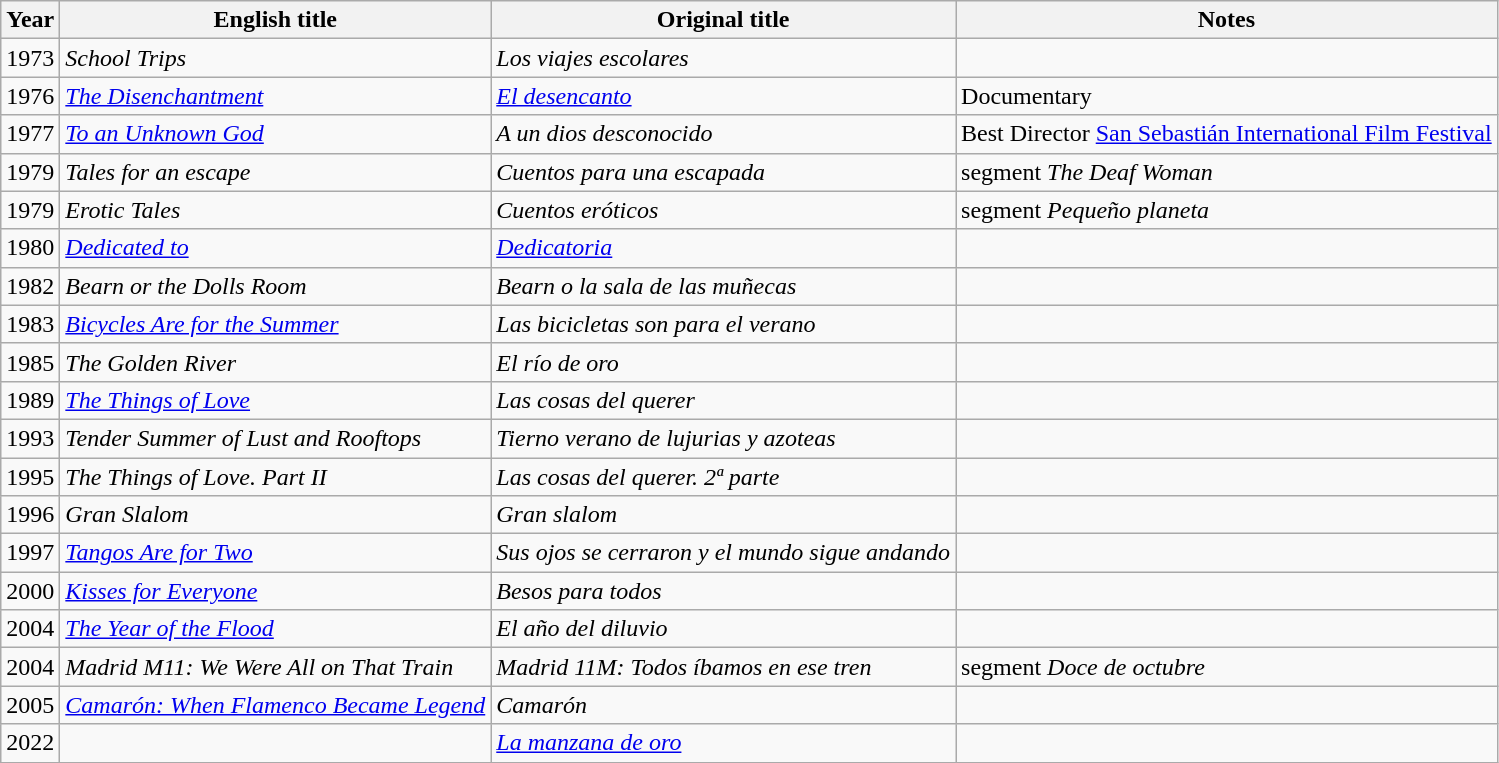<table class="wikitable sortable">
<tr>
<th>Year</th>
<th>English title</th>
<th>Original title</th>
<th>Notes</th>
</tr>
<tr>
<td>1973</td>
<td><em>School Trips</em></td>
<td><em>Los viajes escolares</em></td>
<td></td>
</tr>
<tr>
<td>1976</td>
<td><em><a href='#'>The Disenchantment</a></em></td>
<td><em><a href='#'>El desencanto</a></em></td>
<td>Documentary</td>
</tr>
<tr>
<td>1977</td>
<td><em><a href='#'>To an Unknown God</a></em></td>
<td><em>A un dios desconocido</em></td>
<td>Best Director <a href='#'>San Sebastián International Film Festival</a></td>
</tr>
<tr>
<td>1979</td>
<td><em>Tales for an escape</em></td>
<td><em>Cuentos para una escapada</em></td>
<td>segment <em>The Deaf Woman</em></td>
</tr>
<tr>
<td>1979</td>
<td><em>Erotic Tales</em></td>
<td><em>Cuentos eróticos</em></td>
<td>segment <em>Pequeño planeta</em></td>
</tr>
<tr>
<td>1980</td>
<td><em><a href='#'>Dedicated to</a></em></td>
<td><em><a href='#'>Dedicatoria</a></em></td>
<td></td>
</tr>
<tr>
<td>1982</td>
<td><em>Bearn or the Dolls Room</em></td>
<td><em>Bearn o la sala de las muñecas</em></td>
<td></td>
</tr>
<tr>
<td>1983</td>
<td><em><a href='#'>Bicycles Are for the Summer</a></em></td>
<td><em>Las bicicletas son para el verano</em></td>
<td></td>
</tr>
<tr>
<td>1985</td>
<td><em>The Golden River</em></td>
<td><em>El río de oro</em></td>
<td></td>
</tr>
<tr>
<td>1989</td>
<td><em><a href='#'>The Things of Love</a></em></td>
<td><em>Las cosas del querer</em></td>
<td></td>
</tr>
<tr>
<td>1993</td>
<td><em>Tender Summer of Lust and Rooftops</em></td>
<td><em>Tierno verano de lujurias y azoteas</em></td>
<td></td>
</tr>
<tr>
<td>1995</td>
<td><em>The Things of Love. Part II</em></td>
<td><em>Las cosas del querer. 2ª parte</em></td>
<td></td>
</tr>
<tr>
<td>1996</td>
<td><em>Gran Slalom</em></td>
<td><em>Gran slalom</em></td>
<td></td>
</tr>
<tr>
<td>1997</td>
<td><em><a href='#'>Tangos Are for Two</a></em></td>
<td><em>Sus ojos se cerraron y el mundo sigue andando</em></td>
<td></td>
</tr>
<tr>
<td>2000</td>
<td><em><a href='#'>Kisses for Everyone</a></em></td>
<td><em>Besos para todos</em></td>
<td></td>
</tr>
<tr>
<td>2004</td>
<td><em><a href='#'>The Year of the Flood</a></em></td>
<td><em>El año del diluvio</em></td>
<td></td>
</tr>
<tr>
<td>2004</td>
<td><em>Madrid M11: We Were All on That Train</em></td>
<td><em>Madrid 11M: Todos íbamos en ese tren</em></td>
<td>segment <em>Doce de octubre</em></td>
</tr>
<tr>
<td>2005</td>
<td><em><a href='#'>Camarón: When Flamenco Became Legend</a></em></td>
<td><em>Camarón</em></td>
<td></td>
</tr>
<tr>
<td>2022</td>
<td></td>
<td><em><a href='#'>La manzana de oro</a></em></td>
</tr>
</table>
